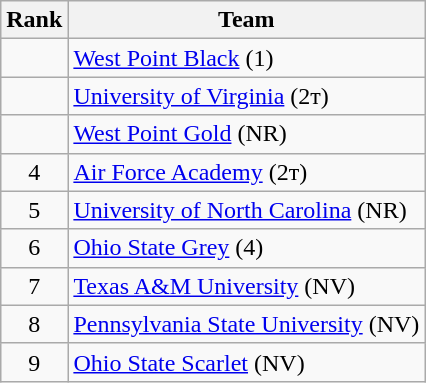<table class="wikitable">
<tr>
<th>Rank</th>
<th>Team</th>
</tr>
<tr>
<td align=center></td>
<td align="left"><a href='#'>West Point Black</a> (1)</td>
</tr>
<tr>
<td align=center></td>
<td align="left"><a href='#'>University of Virginia</a> (2т)</td>
</tr>
<tr>
<td align=center></td>
<td align="left"><a href='#'>West Point Gold</a> (NR)</td>
</tr>
<tr>
<td align=center>4</td>
<td align="left"><a href='#'>Air Force Academy</a> (2т)</td>
</tr>
<tr>
<td align=center>5</td>
<td align="left"><a href='#'>University of North Carolina</a> (NR)</td>
</tr>
<tr>
<td align=center>6</td>
<td align="left"><a href='#'>Ohio State Grey</a> (4)</td>
</tr>
<tr>
<td align=center>7</td>
<td align="left"><a href='#'>Texas A&M University</a> (NV)</td>
</tr>
<tr>
<td align=center>8</td>
<td align="left"><a href='#'>Pennsylvania State University</a> (NV)</td>
</tr>
<tr>
<td align=center>9</td>
<td align="left"><a href='#'>Ohio State Scarlet</a> (NV)</td>
</tr>
</table>
